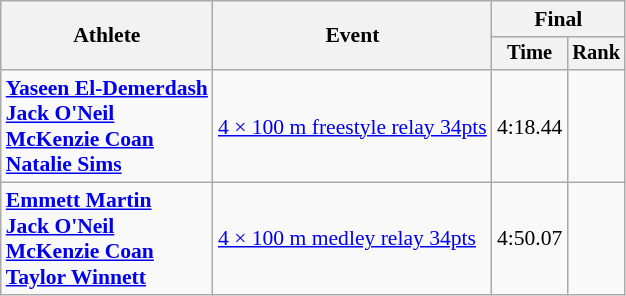<table class=wikitable style=font-size:90%;text-align:center>
<tr>
<th rowspan=2>Athlete</th>
<th rowspan=2>Event</th>
<th colspan=2>Final</th>
</tr>
<tr style=font-size:95%>
<th>Time</th>
<th>Rank</th>
</tr>
<tr align=center>
<td align=left><strong><a href='#'>Yaseen El-Demerdash</a><br><a href='#'>Jack O'Neil</a><br><a href='#'>McKenzie Coan</a><br><a href='#'>Natalie Sims</a></strong></td>
<td align=left><a href='#'>4 × 100 m freestyle relay 34pts</a></td>
<td>4:18.44</td>
<td></td>
</tr>
<tr align=center>
<td align=left><strong><a href='#'>Emmett Martin</a><br><a href='#'>Jack O'Neil</a><br><a href='#'>McKenzie Coan</a><br><a href='#'>Taylor Winnett</a></strong></td>
<td align=left><a href='#'>4 × 100 m medley relay 34pts</a></td>
<td>4:50.07</td>
<td></td>
</tr>
</table>
